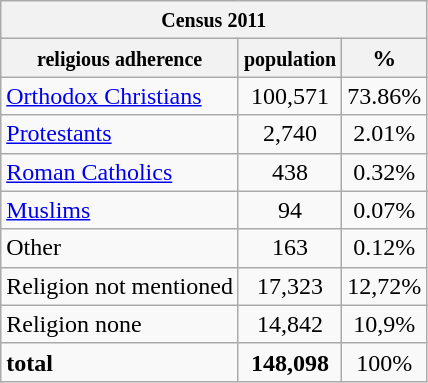<table class="wikitable">
<tr>
<th colspan=3><small>Census 2011</small></th>
</tr>
<tr>
<th><small>religious adherence</small></th>
<th><small>population</small></th>
<th>%</th>
</tr>
<tr>
<td><a href='#'>Orthodox Christians</a></td>
<td align="middle">100,571</td>
<td align="middle">73.86%</td>
</tr>
<tr>
<td><a href='#'>Protestants</a></td>
<td align="middle">2,740</td>
<td align="middle">2.01%</td>
</tr>
<tr>
<td><a href='#'>Roman Catholics</a></td>
<td align="middle">438</td>
<td align="middle">0.32%</td>
</tr>
<tr>
<td><a href='#'>Muslims</a></td>
<td align="middle">94</td>
<td align="middle">0.07%</td>
</tr>
<tr>
<td>Other</td>
<td align="middle">163</td>
<td align="middle">0.12%</td>
</tr>
<tr>
<td>Religion not mentioned</td>
<td align="middle">17,323</td>
<td align="middle">12,72%</td>
</tr>
<tr>
<td>Religion none</td>
<td align="middle">14,842</td>
<td align="middle">10,9%</td>
</tr>
<tr>
<td><strong>total</strong></td>
<td align="middle"><strong>148,098</strong></td>
<td align="middle">100%</td>
</tr>
</table>
